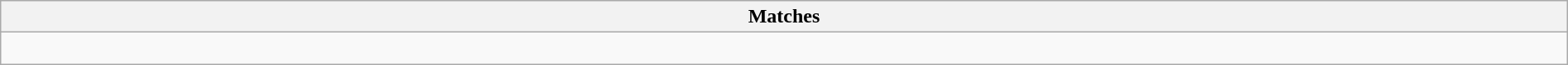<table class="wikitable collapsible collapsed" style="width:100%;">
<tr>
<th>Matches</th>
</tr>
<tr>
<td><br></td>
</tr>
</table>
